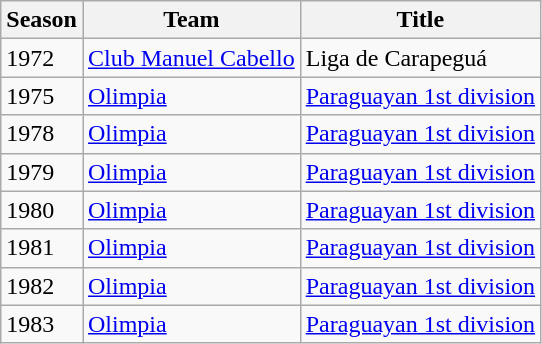<table class="wikitable">
<tr>
<th>Season</th>
<th>Team</th>
<th>Title</th>
</tr>
<tr>
<td>1972</td>
<td><a href='#'>Club Manuel Cabello</a></td>
<td>Liga de Carapeguá</td>
</tr>
<tr>
<td>1975</td>
<td><a href='#'>Olimpia</a></td>
<td><a href='#'>Paraguayan 1st division</a></td>
</tr>
<tr>
<td>1978</td>
<td><a href='#'>Olimpia</a></td>
<td><a href='#'>Paraguayan 1st division</a></td>
</tr>
<tr>
<td>1979</td>
<td><a href='#'>Olimpia</a></td>
<td><a href='#'>Paraguayan 1st division</a></td>
</tr>
<tr>
<td>1980</td>
<td><a href='#'>Olimpia</a></td>
<td><a href='#'>Paraguayan 1st division</a></td>
</tr>
<tr>
<td>1981</td>
<td><a href='#'>Olimpia</a></td>
<td><a href='#'>Paraguayan 1st division</a></td>
</tr>
<tr>
<td>1982</td>
<td><a href='#'>Olimpia</a></td>
<td><a href='#'>Paraguayan 1st division</a></td>
</tr>
<tr>
<td>1983</td>
<td><a href='#'>Olimpia</a></td>
<td><a href='#'>Paraguayan 1st division</a></td>
</tr>
</table>
